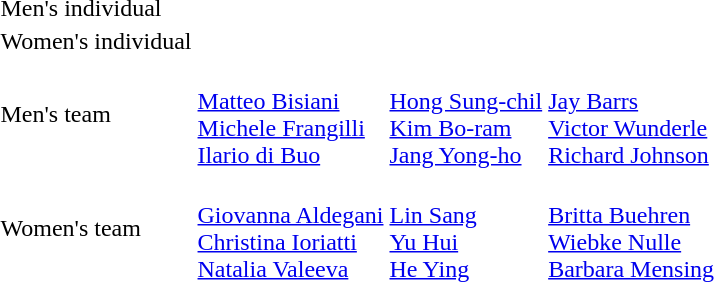<table>
<tr>
<td>Men's individual</td>
<td></td>
<td></td>
<td></td>
</tr>
<tr>
<td>Women's individual</td>
<td></td>
<td></td>
<td></td>
</tr>
<tr>
<td>Men's team</td>
<td> <br> <a href='#'>Matteo Bisiani</a> <br> <a href='#'>Michele Frangilli</a> <br> <a href='#'>Ilario di Buo</a></td>
<td> <br> <a href='#'>Hong Sung-chil</a> <br> <a href='#'>Kim Bo-ram</a> <br> <a href='#'>Jang Yong-ho</a></td>
<td> <br> <a href='#'>Jay Barrs</a> <br> <a href='#'>Victor Wunderle</a> <br> <a href='#'>Richard Johnson</a></td>
</tr>
<tr>
<td>Women's team</td>
<td> <br> <a href='#'>Giovanna Aldegani</a> <br> <a href='#'>Christina Ioriatti</a> <br> <a href='#'>Natalia Valeeva</a></td>
<td> <br> <a href='#'>Lin Sang</a> <br> <a href='#'>Yu Hui</a> <br> <a href='#'>He Ying</a></td>
<td> <br> <a href='#'>Britta Buehren</a> <br> <a href='#'>Wiebke Nulle</a> <br> <a href='#'>Barbara Mensing</a></td>
</tr>
<tr>
</tr>
</table>
